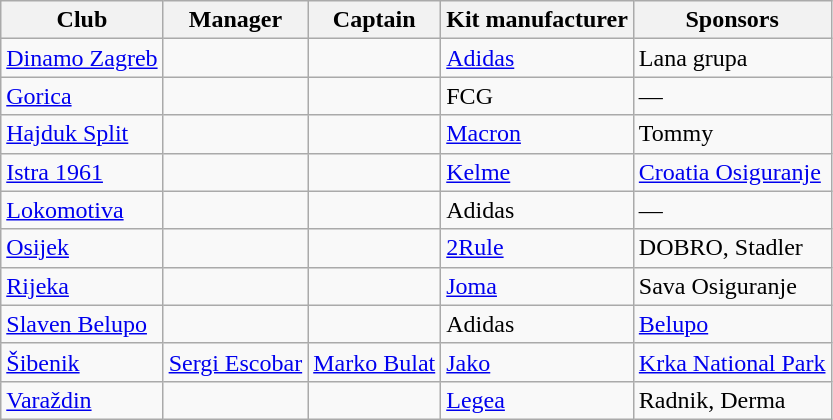<table class="wikitable sortable">
<tr>
<th>Club</th>
<th>Manager</th>
<th>Captain</th>
<th>Kit manufacturer</th>
<th>Sponsors</th>
</tr>
<tr>
<td><a href='#'>Dinamo Zagreb</a></td>
<td> </td>
<td> </td>
<td><a href='#'>Adidas</a></td>
<td>Lana grupa</td>
</tr>
<tr>
<td><a href='#'>Gorica</a></td>
<td> </td>
<td> </td>
<td>FCG</td>
<td>—</td>
</tr>
<tr>
<td><a href='#'>Hajduk Split</a></td>
<td> </td>
<td> </td>
<td><a href='#'>Macron</a></td>
<td>Tommy</td>
</tr>
<tr>
<td><a href='#'>Istra 1961</a></td>
<td> </td>
<td> </td>
<td><a href='#'>Kelme</a></td>
<td><a href='#'>Croatia Osiguranje</a></td>
</tr>
<tr>
<td><a href='#'>Lokomotiva</a></td>
<td> </td>
<td> </td>
<td>Adidas</td>
<td>—</td>
</tr>
<tr>
<td><a href='#'>Osijek</a></td>
<td> </td>
<td> </td>
<td><a href='#'>2Rule</a></td>
<td>DOBRO, Stadler</td>
</tr>
<tr>
<td><a href='#'>Rijeka</a></td>
<td> </td>
<td> </td>
<td><a href='#'>Joma</a></td>
<td>Sava Osiguranje</td>
</tr>
<tr>
<td><a href='#'>Slaven Belupo</a></td>
<td> </td>
<td> </td>
<td>Adidas</td>
<td><a href='#'>Belupo</a></td>
</tr>
<tr>
<td><a href='#'>Šibenik</a></td>
<td> <a href='#'>Sergi Escobar</a></td>
<td> <a href='#'>Marko Bulat</a></td>
<td><a href='#'>Jako</a></td>
<td><a href='#'>Krka National Park</a></td>
</tr>
<tr>
<td><a href='#'>Varaždin</a></td>
<td> </td>
<td> </td>
<td><a href='#'>Legea</a></td>
<td>Radnik, Derma</td>
</tr>
</table>
